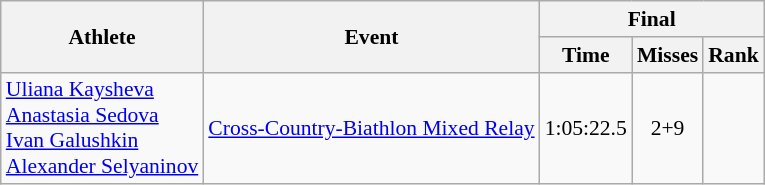<table class="wikitable" style="font-size:90%; text-align:center;">
<tr>
<th rowspan=2>Athlete</th>
<th rowspan=2>Event</th>
<th colspan=3>Final</th>
</tr>
<tr>
<th>Time</th>
<th>Misses</th>
<th>Rank</th>
</tr>
<tr>
<td align=left><a href='#'>Uliana Kaysheva</a><br><a href='#'>Anastasia Sedova</a><br><a href='#'>Ivan Galushkin</a><br><a href='#'>Alexander Selyaninov</a></td>
<td align=left><a href='#'>Cross-Country-Biathlon Mixed Relay</a></td>
<td>1:05:22.5</td>
<td>2+9</td>
<td></td>
</tr>
</table>
